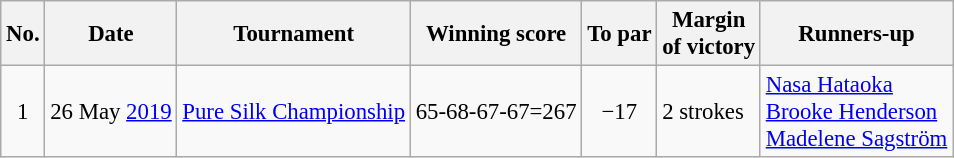<table class="wikitable" style="font-size:95%;">
<tr>
<th>No.</th>
<th>Date</th>
<th>Tournament</th>
<th>Winning score</th>
<th>To par</th>
<th>Margin<br>of victory</th>
<th>Runners-up</th>
</tr>
<tr>
<td align=center>1</td>
<td align=right>26 May <a href='#'>2019</a></td>
<td><a href='#'>Pure Silk Championship</a></td>
<td align=right>65-68-67-67=267</td>
<td align=center>−17</td>
<td>2 strokes</td>
<td> <a href='#'>Nasa Hataoka</a><br> <a href='#'>Brooke Henderson</a><br> <a href='#'>Madelene Sagström</a></td>
</tr>
</table>
